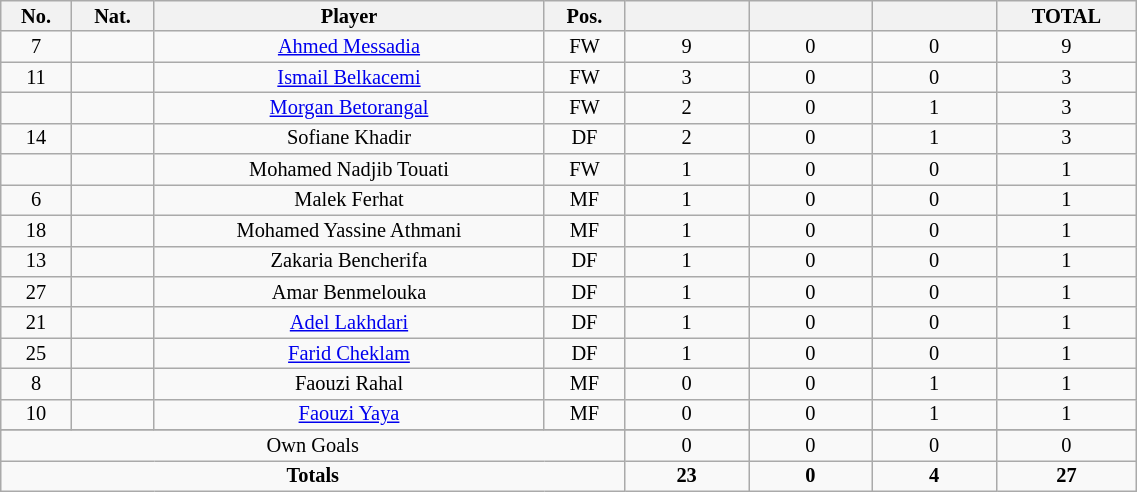<table class="wikitable sortable alternance"  style="font-size:85%; text-align:center; line-height:14px; width:60%;">
<tr>
<th width=10>No.</th>
<th width=10>Nat.</th>
<th width=140>Player</th>
<th width=10>Pos.</th>
<th width=40></th>
<th width=40></th>
<th width=40></th>
<th width=10>TOTAL</th>
</tr>
<tr>
<td>7</td>
<td></td>
<td><a href='#'>Ahmed Messadia</a></td>
<td>FW</td>
<td>9</td>
<td>0</td>
<td>0</td>
<td>9</td>
</tr>
<tr>
<td>11</td>
<td></td>
<td><a href='#'>Ismail Belkacemi</a></td>
<td>FW</td>
<td>3</td>
<td>0</td>
<td>0</td>
<td>3</td>
</tr>
<tr>
<td></td>
<td></td>
<td><a href='#'>Morgan Betorangal</a></td>
<td>FW</td>
<td>2</td>
<td>0</td>
<td>1</td>
<td>3</td>
</tr>
<tr>
<td>14</td>
<td></td>
<td>Sofiane Khadir</td>
<td>DF</td>
<td>2</td>
<td>0</td>
<td>1</td>
<td>3</td>
</tr>
<tr>
<td></td>
<td></td>
<td>Mohamed Nadjib Touati</td>
<td>FW</td>
<td>1</td>
<td>0</td>
<td>0</td>
<td>1</td>
</tr>
<tr>
<td>6</td>
<td></td>
<td>Malek Ferhat</td>
<td>MF</td>
<td>1</td>
<td>0</td>
<td>0</td>
<td>1</td>
</tr>
<tr>
<td>18</td>
<td></td>
<td>Mohamed Yassine Athmani</td>
<td>MF</td>
<td>1</td>
<td>0</td>
<td>0</td>
<td>1</td>
</tr>
<tr>
<td>13</td>
<td></td>
<td>Zakaria Bencherifa</td>
<td>DF</td>
<td>1</td>
<td>0</td>
<td>0</td>
<td>1</td>
</tr>
<tr>
<td>27</td>
<td></td>
<td>Amar Benmelouka</td>
<td>DF</td>
<td>1</td>
<td>0</td>
<td>0</td>
<td>1</td>
</tr>
<tr>
<td>21</td>
<td></td>
<td><a href='#'>Adel Lakhdari</a></td>
<td>DF</td>
<td>1</td>
<td>0</td>
<td>0</td>
<td>1</td>
</tr>
<tr>
<td>25</td>
<td></td>
<td><a href='#'>Farid Cheklam</a></td>
<td>DF</td>
<td>1</td>
<td>0</td>
<td>0</td>
<td>1</td>
</tr>
<tr>
<td>8</td>
<td></td>
<td>Faouzi Rahal</td>
<td>MF</td>
<td>0</td>
<td>0</td>
<td>1</td>
<td>1</td>
</tr>
<tr>
<td>10</td>
<td></td>
<td><a href='#'>Faouzi Yaya</a></td>
<td>MF</td>
<td>0</td>
<td>0</td>
<td>1</td>
<td>1</td>
</tr>
<tr>
</tr>
<tr class="sortbottom">
<td colspan="4">Own Goals</td>
<td>0</td>
<td>0</td>
<td>0</td>
<td>0</td>
</tr>
<tr class="sortbottom">
<td colspan="4"><strong>Totals</strong></td>
<td><strong>23</strong></td>
<td><strong>0</strong></td>
<td><strong>4</strong></td>
<td><strong>27</strong></td>
</tr>
</table>
